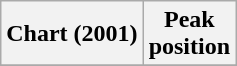<table class="wikitable plainrowheaders">
<tr>
<th align="left">Chart (2001)</th>
<th align="left">Peak<br>position</th>
</tr>
<tr>
</tr>
</table>
